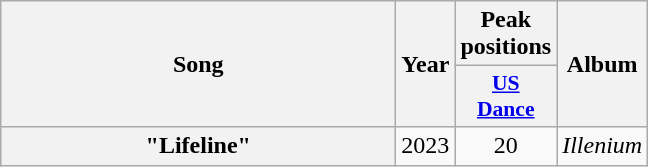<table class="wikitable plainrowheaders" style="text-align:center;">
<tr>
<th rowspan="2" style="width:16em;">Song</th>
<th rowspan="2">Year</th>
<th colspan="1">Peak<br>positions</th>
<th rowspan="2">Album</th>
</tr>
<tr>
<th scope="col" style="width:2.5em;font-size:90%;"><a href='#'>US<br>Dance</a><br></th>
</tr>
<tr>
<th scope="row">"Lifeline"<br></th>
<td>2023</td>
<td>20</td>
<td><em>Illenium</em></td>
</tr>
</table>
